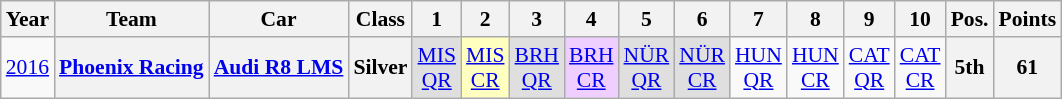<table class="wikitable" border="1" style="text-align:center; font-size:90%;">
<tr>
<th>Year</th>
<th>Team</th>
<th>Car</th>
<th>Class</th>
<th>1</th>
<th>2</th>
<th>3</th>
<th>4</th>
<th>5</th>
<th>6</th>
<th>7</th>
<th>8</th>
<th>9</th>
<th>10</th>
<th>Pos.</th>
<th>Points</th>
</tr>
<tr>
<td><a href='#'>2016</a></td>
<th><a href='#'>Phoenix Racing</a></th>
<th><a href='#'>Audi R8 LMS</a></th>
<th>Silver</th>
<td style="background:#DFDFDF;"><a href='#'>MIS<br>QR</a><br></td>
<td style="background:#FFFFBF;"><a href='#'>MIS<br>CR</a><br></td>
<td style="background:#DFDFDF;"><a href='#'>BRH<br>QR</a><br></td>
<td style="background:#EFCFFF;"><a href='#'>BRH<br>CR</a><br></td>
<td style="background:#DFDFDF;"><a href='#'>NÜR<br>QR</a><br></td>
<td style="background:#DFDFDF;"><a href='#'>NÜR<br>CR</a><br></td>
<td><a href='#'>HUN<br>QR</a></td>
<td><a href='#'>HUN<br>CR</a></td>
<td><a href='#'>CAT<br>QR</a></td>
<td><a href='#'>CAT<br>CR</a></td>
<th>5th</th>
<th>61</th>
</tr>
</table>
